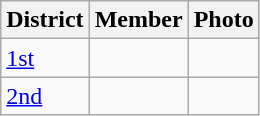<table class="wikitable sortable">
<tr>
<th>District</th>
<th>Member</th>
<th>Photo</th>
</tr>
<tr>
<td><a href='#'>1st</a></td>
<td></td>
<td></td>
</tr>
<tr>
<td><a href='#'>2nd</a></td>
<td></td>
<td></td>
</tr>
</table>
